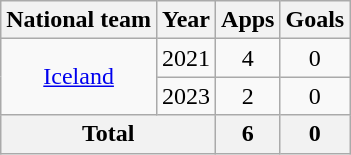<table class="wikitable" style="text-align:center">
<tr>
<th>National team</th>
<th>Year</th>
<th>Apps</th>
<th>Goals</th>
</tr>
<tr>
<td rowspan="2"><a href='#'>Iceland</a></td>
<td>2021</td>
<td>4</td>
<td>0</td>
</tr>
<tr>
<td>2023</td>
<td>2</td>
<td>0</td>
</tr>
<tr>
<th colspan="2">Total</th>
<th>6</th>
<th>0</th>
</tr>
</table>
